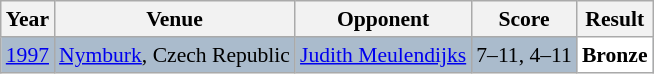<table class="sortable wikitable" style="font-size: 90%;">
<tr>
<th>Year</th>
<th>Venue</th>
<th>Opponent</th>
<th>Score</th>
<th>Result</th>
</tr>
<tr style="background:#AABBCC">
<td align="center"><a href='#'>1997</a></td>
<td align="left"><a href='#'>Nymburk</a>, Czech Republic</td>
<td align="left"> <a href='#'>Judith Meulendijks</a></td>
<td align="left">7–11, 4–11</td>
<td style="text-align:left; background:white"> <strong>Bronze</strong></td>
</tr>
</table>
